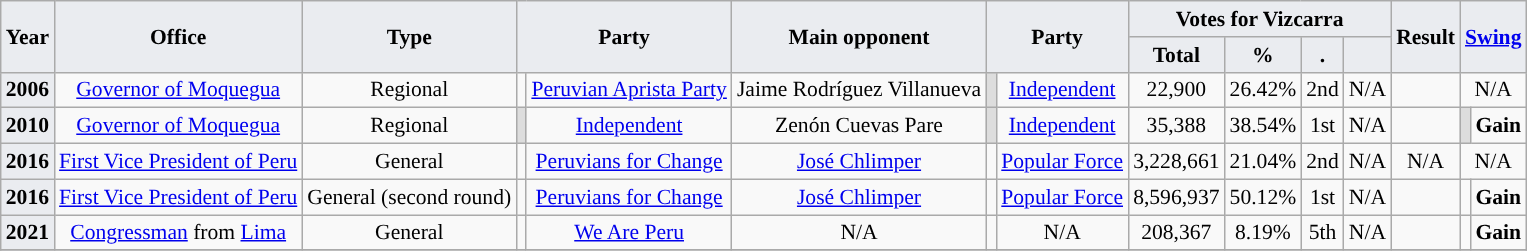<table class="wikitable" style="font-size:90%; text-align:center;">
<tr>
<th style="background-color:#EAECF0;" rowspan=2>Year</th>
<th style="background-color:#EAECF0;" rowspan=2>Office</th>
<th style="background-color:#EAECF0;" rowspan=2>Type</th>
<th style="background-color:#EAECF0;" colspan=2 rowspan=2>Party</th>
<th style="background-color:#EAECF0;" rowspan=2>Main opponent</th>
<th style="background-color:#EAECF0;" colspan=2 rowspan=2>Party</th>
<th style="background-color:#EAECF0;" colspan=4>Votes for Vizcarra</th>
<th style="background-color:#EAECF0;" rowspan=2>Result</th>
<th style="background-color:#EAECF0;" colspan=2 rowspan=2><a href='#'>Swing</a></th>
</tr>
<tr>
<th style="background-color:#EAECF0;">Total</th>
<th style="background-color:#EAECF0;">%</th>
<th style="background-color:#EAECF0;">.</th>
<th style="background-color:#EAECF0;"></th>
</tr>
<tr>
<th style="background-color:#EAECF0;">2006</th>
<td><a href='#'>Governor of Moquegua</a></td>
<td>Regional</td>
<td style="background-color:"></td>
<td><a href='#'>Peruvian Aprista Party</a></td>
<td>Jaime Rodríguez Villanueva</td>
<td style="background-color:#dddddd;"></td>
<td><a href='#'>Independent</a></td>
<td>22,900</td>
<td>26.42%</td>
<td>2nd</td>
<td>N/A</td>
<td></td>
<td colspan=2>N/A</td>
</tr>
<tr>
<th style="background-color:#EAECF0;">2010</th>
<td><a href='#'>Governor of Moquegua</a></td>
<td>Regional</td>
<td style="background-color:#dddddd;"></td>
<td><a href='#'>Independent</a></td>
<td>Zenón Cuevas Pare</td>
<td style="background-color:#dddddd;"></td>
<td><a href='#'>Independent</a></td>
<td>35,388</td>
<td>38.54%</td>
<td>1st</td>
<td>N/A</td>
<td></td>
<td style="background-color:#dddddd;"></td>
<td colspan=2><strong>Gain</strong></td>
</tr>
<tr>
<th style="background-color:#EAECF0;">2016</th>
<td><a href='#'>First Vice President of Peru</a></td>
<td>General</td>
<td style="background-color:"></td>
<td><a href='#'>Peruvians for Change</a></td>
<td><a href='#'>José Chlimper</a></td>
<td style="background-color:"></td>
<td><a href='#'>Popular Force</a></td>
<td>3,228,661</td>
<td>21.04%</td>
<td>2nd</td>
<td>N/A</td>
<td>N/A</td>
<td colspan=2>N/A</td>
</tr>
<tr>
<th style="background-color:#EAECF0;">2016</th>
<td><a href='#'>First Vice President of Peru</a></td>
<td>General (second round)</td>
<td style="background-color:"></td>
<td><a href='#'>Peruvians for Change</a></td>
<td><a href='#'>José Chlimper</a></td>
<td style="background-color:"></td>
<td><a href='#'>Popular Force</a></td>
<td>8,596,937</td>
<td>50.12%</td>
<td>1st</td>
<td>N/A</td>
<td></td>
<td style="background-color:"></td>
<td><strong>Gain</strong></td>
</tr>
<tr>
<th style="background-color:#EAECF0;">2021</th>
<td><a href='#'>Congressman</a> from <a href='#'>Lima</a></td>
<td>General</td>
<td style="background-color:"></td>
<td><a href='#'>We Are Peru</a></td>
<td>N/A</td>
<td style="background-color:"></td>
<td>N/A</td>
<td>208,367</td>
<td>8.19%</td>
<td>5th</td>
<td>N/A</td>
<td></td>
<td style="background-color:"></td>
<td colspan=2><strong>Gain</strong></td>
</tr>
<tr>
</tr>
</table>
